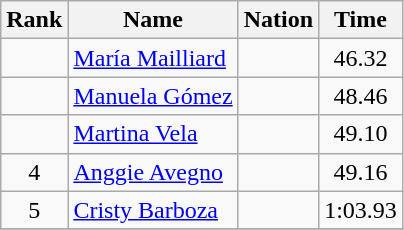<table class="wikitable sortable" style="text-align:center">
<tr>
<th>Rank</th>
<th>Name</th>
<th>Nation</th>
<th>Time</th>
</tr>
<tr>
<td></td>
<td align=left><a href='#'>María Mailliard</a></td>
<td align=left></td>
<td>46.32</td>
</tr>
<tr>
<td></td>
<td align=left><a href='#'>Manuela Gómez</a></td>
<td align=left></td>
<td>48.46</td>
</tr>
<tr>
<td></td>
<td align=left><a href='#'>Martina Vela</a></td>
<td align=left></td>
<td>49.10</td>
</tr>
<tr>
<td>4</td>
<td align=left><a href='#'>Anggie Avegno</a></td>
<td align=left></td>
<td>49.16</td>
</tr>
<tr>
<td>5</td>
<td align=left><a href='#'>Cristy Barboza</a></td>
<td align=left></td>
<td>1:03.93</td>
</tr>
<tr>
</tr>
</table>
